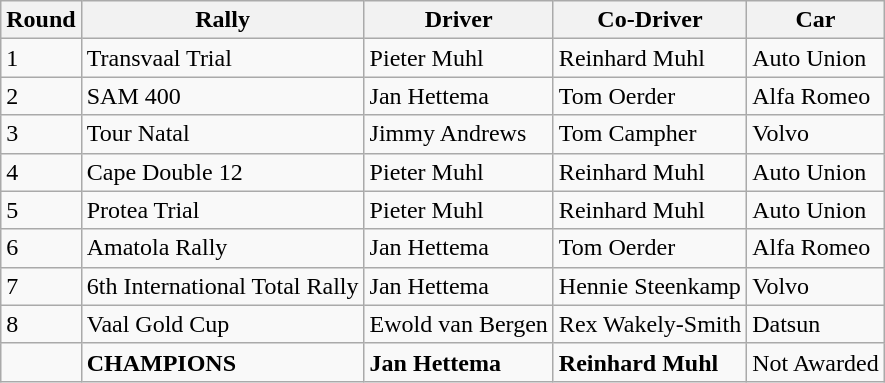<table class="wikitable">
<tr>
<th>Round</th>
<th>Rally</th>
<th>Driver</th>
<th>Co-Driver</th>
<th>Car</th>
</tr>
<tr>
<td>1</td>
<td>Transvaal Trial</td>
<td>Pieter Muhl</td>
<td>Reinhard Muhl</td>
<td>Auto Union</td>
</tr>
<tr>
<td>2</td>
<td>SAM 400</td>
<td>Jan Hettema</td>
<td>Tom Oerder</td>
<td>Alfa Romeo</td>
</tr>
<tr>
<td>3</td>
<td>Tour Natal</td>
<td>Jimmy Andrews</td>
<td>Tom Campher</td>
<td>Volvo</td>
</tr>
<tr>
<td>4</td>
<td>Cape Double 12</td>
<td>Pieter Muhl</td>
<td>Reinhard Muhl</td>
<td>Auto Union</td>
</tr>
<tr>
<td>5</td>
<td>Protea Trial</td>
<td>Pieter Muhl</td>
<td>Reinhard Muhl</td>
<td>Auto Union</td>
</tr>
<tr>
<td>6</td>
<td>Amatola Rally</td>
<td>Jan Hettema</td>
<td>Tom Oerder</td>
<td>Alfa Romeo</td>
</tr>
<tr>
<td>7</td>
<td>6th International Total Rally</td>
<td>Jan Hettema</td>
<td>Hennie Steenkamp</td>
<td>Volvo</td>
</tr>
<tr>
<td>8</td>
<td>Vaal Gold Cup</td>
<td>Ewold van Bergen</td>
<td>Rex Wakely-Smith</td>
<td>Datsun</td>
</tr>
<tr>
<td></td>
<td><strong>CHAMPIONS</strong></td>
<td><strong>Jan Hettema</strong></td>
<td><strong>Reinhard Muhl</strong></td>
<td>Not Awarded</td>
</tr>
</table>
